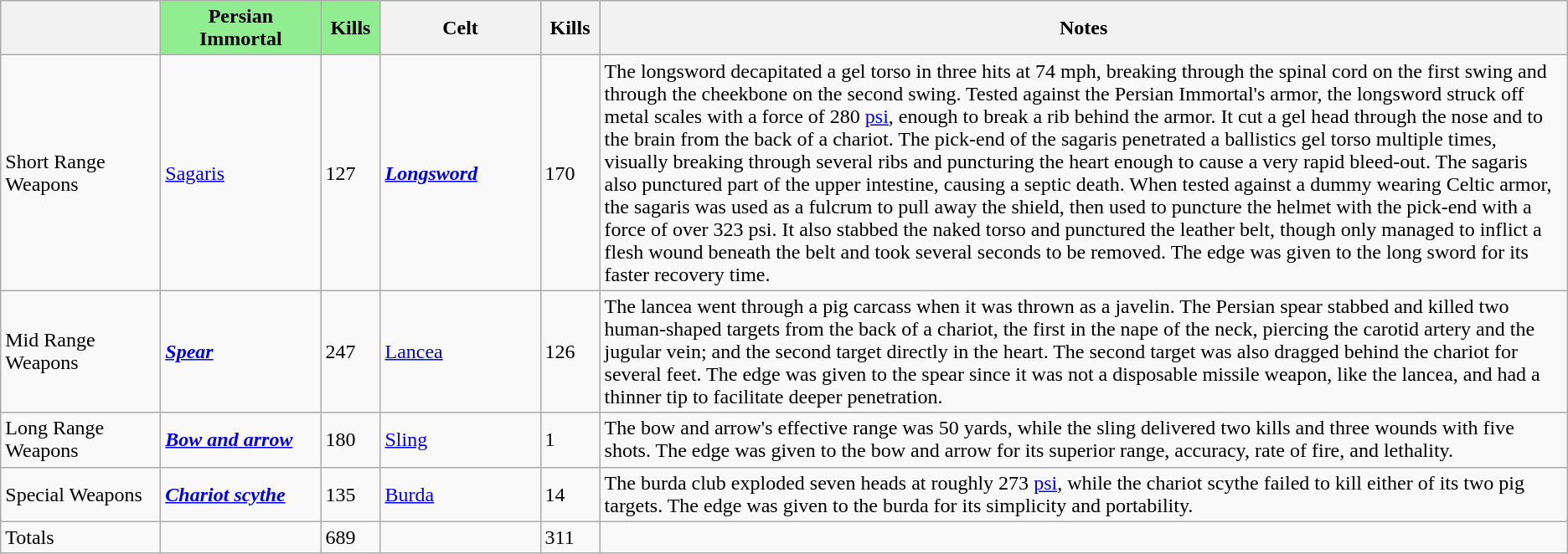<table class="wikitable unsortable">
<tr>
<th width="120"></th>
<th width="120" style="background:lightgreen">Persian Immortal</th>
<th width="40" style="background:lightgreen">Kills</th>
<th width="120">Celt</th>
<th width="40">Kills</th>
<th>Notes</th>
</tr>
<tr>
<td>Short Range Weapons</td>
<td><a href='#'>Sagaris</a></td>
<td>127</td>
<td><strong><em><a href='#'>Longsword</a></em></strong></td>
<td>170</td>
<td>The longsword decapitated a gel torso in three hits at 74 mph, breaking through the spinal cord on the first swing and through the cheekbone on the second swing. Tested against the Persian Immortal's armor, the longsword struck off metal scales with a force of 280 <a href='#'>psi</a>, enough to break a rib behind the armor. It cut a gel head through the nose and to the brain from the back of a chariot. The pick-end of the sagaris penetrated a ballistics gel torso multiple times, visually breaking through several ribs and puncturing the heart enough to cause a very rapid bleed-out. The sagaris also punctured part of the upper intestine, causing a septic death. When tested against a dummy wearing Celtic armor, the sagaris was used as a fulcrum to pull away the shield, then used to puncture the helmet with the pick-end with a force of over 323 psi. It also stabbed the naked torso and punctured the leather belt, though only managed to inflict a flesh wound beneath the belt and took several seconds to be removed. The edge was given to the long sword for its faster recovery time.</td>
</tr>
<tr>
<td>Mid Range Weapons</td>
<td><strong><em><a href='#'>Spear</a></em></strong></td>
<td>247</td>
<td><a href='#'>Lancea</a></td>
<td>126</td>
<td>The lancea went through a pig carcass when it was thrown as a javelin. The Persian spear stabbed and killed two human-shaped targets from the back of a chariot, the first in the nape of the neck, piercing the carotid artery and the jugular vein; and the second target directly in the heart. The second target was also dragged behind the chariot for several feet. The edge was given to the spear since it was not a disposable missile weapon, like the lancea, and had a thinner tip to facilitate deeper penetration.</td>
</tr>
<tr>
<td>Long Range Weapons</td>
<td><strong><em><a href='#'>Bow and arrow</a></em></strong></td>
<td>180</td>
<td><a href='#'>Sling</a></td>
<td>1</td>
<td>The bow and arrow's effective range was 50 yards, while the sling delivered two kills and three wounds with five shots. The edge was given to the bow and arrow for its superior range, accuracy, rate of fire, and lethality.</td>
</tr>
<tr>
<td>Special Weapons</td>
<td><strong><em><a href='#'>Chariot scythe</a></em></strong></td>
<td>135</td>
<td><a href='#'>Burda</a></td>
<td>14</td>
<td>The burda club exploded seven heads at roughly 273 <a href='#'>psi</a>, while the chariot scythe failed to kill either of its two pig targets. The edge was given to the burda for its simplicity and portability.</td>
</tr>
<tr>
<td>Totals</td>
<td></td>
<td>689</td>
<td></td>
<td>311</td>
<td></td>
</tr>
</table>
